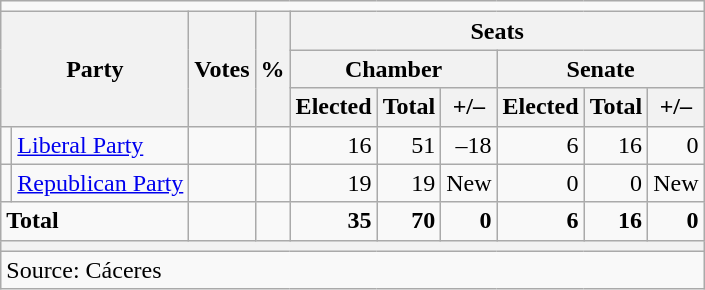<table class="wikitable sortable" style=text-align:right>
<tr>
<td colspan=10> </td>
</tr>
<tr>
<th rowspan=3 colspan=2>Party</th>
<th rowspan=3>Votes</th>
<th rowspan=3>%</th>
<th colspan=6>Seats</th>
</tr>
<tr>
<th colspan=3>Chamber</th>
<th colspan=3>Senate</th>
</tr>
<tr>
<th>Elected</th>
<th>Total</th>
<th>+/–</th>
<th>Elected</th>
<th>Total</th>
<th>+/–</th>
</tr>
<tr>
<td bgcolor=></td>
<td align=left><a href='#'>Liberal Party</a></td>
<td></td>
<td></td>
<td>16</td>
<td>51</td>
<td>–18</td>
<td>6</td>
<td>16</td>
<td>0</td>
</tr>
<tr>
<td bgcolor=></td>
<td align=left><a href='#'>Republican Party</a></td>
<td></td>
<td></td>
<td>19</td>
<td>19</td>
<td>New</td>
<td>0</td>
<td>0</td>
<td>New</td>
</tr>
<tr class=sortbottom>
<td align=left colspan=2><strong>Total</strong></td>
<td></td>
<td></td>
<td><strong>35</strong></td>
<td><strong>70</strong></td>
<td><strong>0</strong></td>
<td><strong>6</strong></td>
<td><strong>16</strong></td>
<td><strong>0</strong></td>
</tr>
<tr class=sortbottom>
<th colspan=10></th>
</tr>
<tr class=sortbottom>
<td align=left colspan=10>Source: Cáceres</td>
</tr>
</table>
